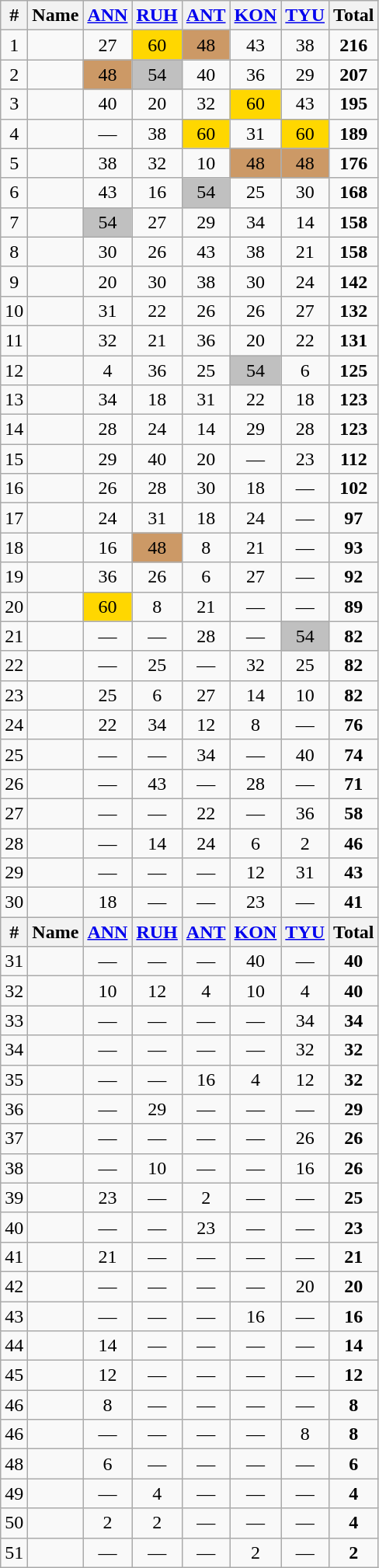<table class="wikitable sortable" style="text-align:center;">
<tr>
<th>#</th>
<th>Name</th>
<th><a href='#'>ANN</a></th>
<th><a href='#'>RUH</a></th>
<th><a href='#'>ANT</a></th>
<th><a href='#'>KON</a></th>
<th><a href='#'>TYU</a></th>
<th><strong>Total</strong> </th>
</tr>
<tr>
<td>1</td>
<td align="left"></td>
<td>27</td>
<td bgcolor="gold">60</td>
<td bgcolor="CC9966">48</td>
<td>43</td>
<td>38</td>
<td><strong>216</strong></td>
</tr>
<tr>
<td>2</td>
<td align="left"></td>
<td bgcolor="CC9966">48</td>
<td bgcolor="silver">54</td>
<td>40</td>
<td>36</td>
<td>29</td>
<td><strong>207</strong></td>
</tr>
<tr>
<td>3</td>
<td align="left"></td>
<td>40</td>
<td>20</td>
<td>32</td>
<td bgcolor="gold">60</td>
<td>43</td>
<td><strong>195</strong></td>
</tr>
<tr>
<td>4</td>
<td align="left"></td>
<td>—</td>
<td>38</td>
<td bgcolor="gold">60</td>
<td>31</td>
<td bgcolor="gold">60</td>
<td><strong>189</strong></td>
</tr>
<tr>
<td>5</td>
<td align="left"></td>
<td>38</td>
<td>32</td>
<td>10</td>
<td bgcolor="CC9966">48</td>
<td bgcolor="CC9966">48</td>
<td><strong>176</strong></td>
</tr>
<tr>
<td>6</td>
<td align="left"></td>
<td>43</td>
<td>16</td>
<td bgcolor="silver">54</td>
<td>25</td>
<td>30</td>
<td><strong>168</strong></td>
</tr>
<tr>
<td>7</td>
<td align="left"></td>
<td bgcolor="silver">54</td>
<td>27</td>
<td>29</td>
<td>34</td>
<td>14</td>
<td><strong>158</strong></td>
</tr>
<tr>
<td>8</td>
<td align="left"></td>
<td>30</td>
<td>26</td>
<td>43</td>
<td>38</td>
<td>21</td>
<td><strong>158</strong></td>
</tr>
<tr>
<td>9</td>
<td align="left"></td>
<td>20</td>
<td>30</td>
<td>38</td>
<td>30</td>
<td>24</td>
<td><strong>142</strong></td>
</tr>
<tr>
<td>10</td>
<td align="left"></td>
<td>31</td>
<td>22</td>
<td>26</td>
<td>26</td>
<td>27</td>
<td><strong>132</strong></td>
</tr>
<tr>
<td>11</td>
<td align="left"></td>
<td>32</td>
<td>21</td>
<td>36</td>
<td>20</td>
<td>22</td>
<td><strong>131</strong></td>
</tr>
<tr>
<td>12</td>
<td align="left"></td>
<td>4</td>
<td>36</td>
<td>25</td>
<td bgcolor="silver">54</td>
<td>6</td>
<td><strong>125</strong></td>
</tr>
<tr>
<td>13</td>
<td align="left"></td>
<td>34</td>
<td>18</td>
<td>31</td>
<td>22</td>
<td>18</td>
<td><strong>123</strong></td>
</tr>
<tr>
<td>14</td>
<td align="left"></td>
<td>28</td>
<td>24</td>
<td>14</td>
<td>29</td>
<td>28</td>
<td><strong>123</strong></td>
</tr>
<tr>
<td>15</td>
<td align="left"></td>
<td>29</td>
<td>40</td>
<td>20</td>
<td>—</td>
<td>23</td>
<td><strong>112</strong></td>
</tr>
<tr>
<td>16</td>
<td align="left"></td>
<td>26</td>
<td>28</td>
<td>30</td>
<td>18</td>
<td>—</td>
<td><strong>102</strong></td>
</tr>
<tr>
<td>17</td>
<td align="left"></td>
<td>24</td>
<td>31</td>
<td>18</td>
<td>24</td>
<td>—</td>
<td><strong>97</strong></td>
</tr>
<tr>
<td>18</td>
<td align="left"></td>
<td>16</td>
<td bgcolor="CC9966">48</td>
<td>8</td>
<td>21</td>
<td>—</td>
<td><strong>93</strong></td>
</tr>
<tr>
<td>19</td>
<td align="left"></td>
<td>36</td>
<td>26</td>
<td>6</td>
<td>27</td>
<td>—</td>
<td><strong>92</strong></td>
</tr>
<tr>
<td>20</td>
<td align="left"></td>
<td bgcolor="gold">60</td>
<td>8</td>
<td>21</td>
<td>—</td>
<td>—</td>
<td><strong>89</strong></td>
</tr>
<tr>
<td>21</td>
<td align="left"></td>
<td>—</td>
<td>—</td>
<td>28</td>
<td>—</td>
<td bgcolor="silver">54</td>
<td><strong>82</strong></td>
</tr>
<tr>
<td>22</td>
<td align="left"></td>
<td>—</td>
<td>25</td>
<td>—</td>
<td>32</td>
<td>25</td>
<td><strong>82</strong></td>
</tr>
<tr>
<td>23</td>
<td align="left"></td>
<td>25</td>
<td>6</td>
<td>27</td>
<td>14</td>
<td>10</td>
<td><strong>82</strong></td>
</tr>
<tr>
<td>24</td>
<td align="left"></td>
<td>22</td>
<td>34</td>
<td>12</td>
<td>8</td>
<td>—</td>
<td><strong>76</strong></td>
</tr>
<tr>
<td>25</td>
<td align="left"></td>
<td>—</td>
<td>—</td>
<td>34</td>
<td>—</td>
<td>40</td>
<td><strong>74</strong></td>
</tr>
<tr>
<td>26</td>
<td align="left"></td>
<td>—</td>
<td>43</td>
<td>—</td>
<td>28</td>
<td>—</td>
<td><strong>71</strong></td>
</tr>
<tr>
<td>27</td>
<td align="left"></td>
<td>—</td>
<td>—</td>
<td>22</td>
<td>—</td>
<td>36</td>
<td><strong>58</strong></td>
</tr>
<tr>
<td>28</td>
<td align="left"></td>
<td>—</td>
<td>14</td>
<td>24</td>
<td>6</td>
<td>2</td>
<td><strong>46</strong></td>
</tr>
<tr>
<td>29</td>
<td align="left"></td>
<td>—</td>
<td>—</td>
<td>—</td>
<td>12</td>
<td>31</td>
<td><strong>43</strong></td>
</tr>
<tr>
<td>30</td>
<td align="left"></td>
<td>18</td>
<td>—</td>
<td>—</td>
<td>23</td>
<td>—</td>
<td><strong>41</strong></td>
</tr>
<tr>
<th>#</th>
<th>Name</th>
<th><a href='#'>ANN</a></th>
<th><a href='#'>RUH</a></th>
<th><a href='#'>ANT</a></th>
<th><a href='#'>KON</a></th>
<th><a href='#'>TYU</a></th>
<th><strong>Total</strong></th>
</tr>
<tr>
<td>31</td>
<td align="left"></td>
<td>—</td>
<td>—</td>
<td>—</td>
<td>40</td>
<td>—</td>
<td><strong>40</strong></td>
</tr>
<tr>
<td>32</td>
<td align="left"></td>
<td>10</td>
<td>12</td>
<td>4</td>
<td>10</td>
<td>4</td>
<td><strong>40</strong></td>
</tr>
<tr>
<td>33</td>
<td align="left"></td>
<td>—</td>
<td>—</td>
<td>—</td>
<td>—</td>
<td>34</td>
<td><strong>34</strong></td>
</tr>
<tr>
<td>34</td>
<td align="left"></td>
<td>—</td>
<td>—</td>
<td>—</td>
<td>—</td>
<td>32</td>
<td><strong>32</strong></td>
</tr>
<tr>
<td>35</td>
<td align="left"></td>
<td>—</td>
<td>—</td>
<td>16</td>
<td>4</td>
<td>12</td>
<td><strong>32</strong></td>
</tr>
<tr>
<td>36</td>
<td align="left"></td>
<td>—</td>
<td>29</td>
<td>—</td>
<td>—</td>
<td>—</td>
<td><strong>29</strong></td>
</tr>
<tr>
<td>37</td>
<td align="left"></td>
<td>—</td>
<td>—</td>
<td>—</td>
<td>—</td>
<td>26</td>
<td><strong>26</strong></td>
</tr>
<tr>
<td>38</td>
<td align="left"></td>
<td>—</td>
<td>10</td>
<td>—</td>
<td>—</td>
<td>16</td>
<td><strong>26</strong></td>
</tr>
<tr>
<td>39</td>
<td align="left"></td>
<td>23</td>
<td>—</td>
<td>2</td>
<td>—</td>
<td>—</td>
<td><strong>25</strong></td>
</tr>
<tr>
<td>40</td>
<td align="left"></td>
<td>—</td>
<td>—</td>
<td>23</td>
<td>—</td>
<td>—</td>
<td><strong>23</strong></td>
</tr>
<tr>
<td>41</td>
<td align="left"></td>
<td>21</td>
<td>—</td>
<td>—</td>
<td>—</td>
<td>—</td>
<td><strong>21</strong></td>
</tr>
<tr>
<td>42</td>
<td align="left"></td>
<td>—</td>
<td>—</td>
<td>—</td>
<td>—</td>
<td>20</td>
<td><strong>20</strong></td>
</tr>
<tr>
<td>43</td>
<td align="left"></td>
<td>—</td>
<td>—</td>
<td>—</td>
<td>16</td>
<td>—</td>
<td><strong>16</strong></td>
</tr>
<tr>
<td>44</td>
<td align="left"></td>
<td>14</td>
<td>—</td>
<td>—</td>
<td>—</td>
<td>—</td>
<td><strong>14</strong></td>
</tr>
<tr>
<td>45</td>
<td align="left"></td>
<td>12</td>
<td>—</td>
<td>—</td>
<td>—</td>
<td>—</td>
<td><strong>12</strong></td>
</tr>
<tr>
<td>46</td>
<td align="left"></td>
<td>8</td>
<td>—</td>
<td>—</td>
<td>—</td>
<td>—</td>
<td><strong>8</strong></td>
</tr>
<tr>
<td>46</td>
<td align="left"></td>
<td>—</td>
<td>—</td>
<td>—</td>
<td>—</td>
<td>8</td>
<td><strong>8</strong></td>
</tr>
<tr>
<td>48</td>
<td align="left"></td>
<td>6</td>
<td>—</td>
<td>—</td>
<td>—</td>
<td>—</td>
<td><strong>6</strong></td>
</tr>
<tr>
<td>49</td>
<td align="left"></td>
<td>—</td>
<td>4</td>
<td>—</td>
<td>—</td>
<td>—</td>
<td><strong>4</strong></td>
</tr>
<tr>
<td>50</td>
<td align="left"></td>
<td>2</td>
<td>2</td>
<td>—</td>
<td>—</td>
<td>—</td>
<td><strong>4</strong></td>
</tr>
<tr>
<td>51</td>
<td align="left"></td>
<td>—</td>
<td>—</td>
<td>—</td>
<td>2</td>
<td>—</td>
<td><strong>2</strong></td>
</tr>
</table>
